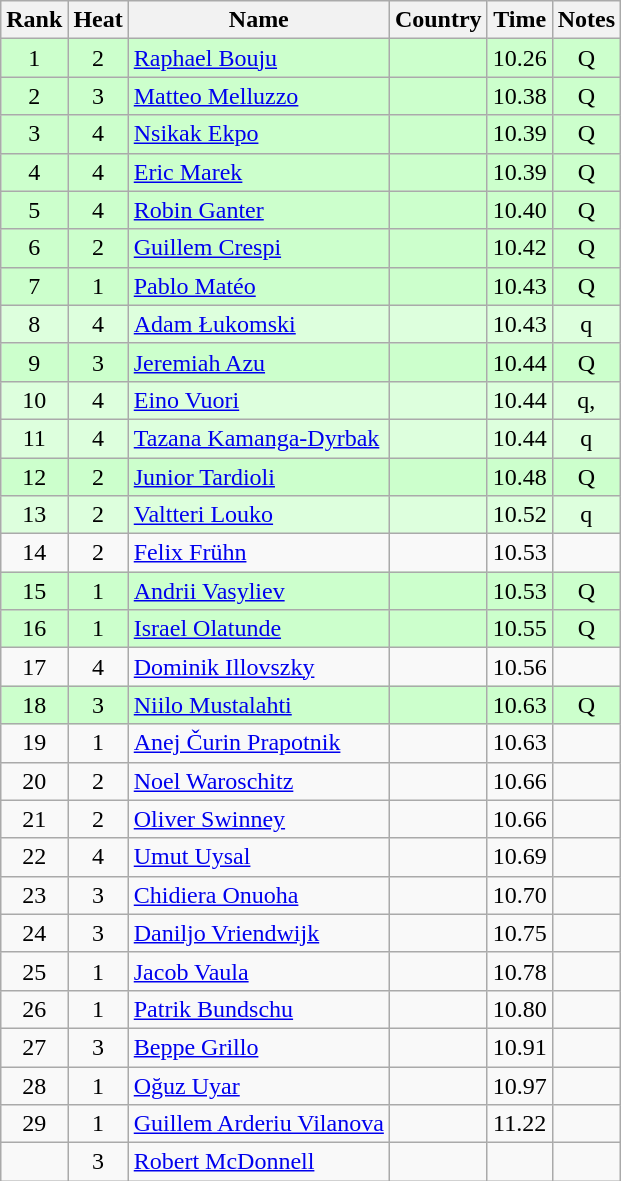<table class="wikitable sortable" style="text-align:center">
<tr>
<th>Rank</th>
<th>Heat</th>
<th>Name</th>
<th>Country</th>
<th>Time</th>
<th>Notes</th>
</tr>
<tr bgcolor=ccffcc>
<td>1</td>
<td>2</td>
<td align=left><a href='#'>Raphael Bouju</a></td>
<td align=left></td>
<td>10.26</td>
<td>Q</td>
</tr>
<tr bgcolor=ccffcc>
<td>2</td>
<td>3</td>
<td align=left><a href='#'>Matteo Melluzzo</a></td>
<td align=left></td>
<td>10.38</td>
<td>Q</td>
</tr>
<tr bgcolor=ccffcc>
<td>3</td>
<td>4</td>
<td align=left><a href='#'>Nsikak Ekpo</a></td>
<td align=left></td>
<td>10.39</td>
<td>Q</td>
</tr>
<tr bgcolor=ccffcc>
<td>4</td>
<td>4</td>
<td align=left><a href='#'>Eric Marek</a></td>
<td align=left></td>
<td>10.39</td>
<td>Q</td>
</tr>
<tr bgcolor=ccffcc>
<td>5</td>
<td>4</td>
<td align=left><a href='#'>Robin Ganter</a></td>
<td align=left></td>
<td>10.40</td>
<td>Q</td>
</tr>
<tr bgcolor=ccffcc>
<td>6</td>
<td>2</td>
<td align=left><a href='#'>Guillem Crespi</a></td>
<td align=left></td>
<td>10.42</td>
<td>Q</td>
</tr>
<tr bgcolor=ccffcc>
<td>7</td>
<td>1</td>
<td align=left><a href='#'>Pablo Matéo</a></td>
<td align=left></td>
<td>10.43</td>
<td>Q</td>
</tr>
<tr bgcolor=ddffdd>
<td>8</td>
<td>4</td>
<td align=left><a href='#'>Adam Łukomski</a></td>
<td align=left></td>
<td>10.43</td>
<td>q</td>
</tr>
<tr bgcolor=ccffcc>
<td>9</td>
<td>3</td>
<td align=left><a href='#'>Jeremiah Azu</a></td>
<td align=left></td>
<td>10.44</td>
<td>Q</td>
</tr>
<tr bgcolor=ddffdd>
<td>10</td>
<td>4</td>
<td align=left><a href='#'>Eino Vuori</a></td>
<td align=left></td>
<td>10.44</td>
<td>q, </td>
</tr>
<tr bgcolor=ddffdd>
<td>11</td>
<td>4</td>
<td align=left><a href='#'>Tazana Kamanga-Dyrbak</a></td>
<td align=left></td>
<td>10.44</td>
<td>q</td>
</tr>
<tr bgcolor=ccffcc>
<td>12</td>
<td>2</td>
<td align=left><a href='#'>Junior Tardioli</a></td>
<td align=left></td>
<td>10.48</td>
<td>Q</td>
</tr>
<tr bgcolor=ddffdd>
<td>13</td>
<td>2</td>
<td align=left><a href='#'>Valtteri Louko</a></td>
<td align=left></td>
<td>10.52</td>
<td>q</td>
</tr>
<tr>
<td>14</td>
<td>2</td>
<td align=left><a href='#'>Felix Frühn</a></td>
<td align=left></td>
<td>10.53</td>
<td></td>
</tr>
<tr bgcolor=ccffcc>
<td>15</td>
<td>1</td>
<td align=left><a href='#'>Andrii Vasyliev</a></td>
<td align=left></td>
<td>10.53</td>
<td>Q</td>
</tr>
<tr bgcolor=ccffcc>
<td>16</td>
<td>1</td>
<td align=left><a href='#'>Israel Olatunde</a></td>
<td align=left></td>
<td>10.55</td>
<td>Q</td>
</tr>
<tr>
<td>17</td>
<td>4</td>
<td align=left><a href='#'>Dominik Illovszky</a></td>
<td align=left></td>
<td>10.56</td>
<td></td>
</tr>
<tr bgcolor=ccffcc>
<td>18</td>
<td>3</td>
<td align=left><a href='#'>Niilo Mustalahti</a></td>
<td align=left></td>
<td>10.63</td>
<td>Q</td>
</tr>
<tr>
<td>19</td>
<td>1</td>
<td align=left><a href='#'>Anej Čurin Prapotnik</a></td>
<td align=left></td>
<td>10.63</td>
<td></td>
</tr>
<tr>
<td>20</td>
<td>2</td>
<td align=left><a href='#'>Noel Waroschitz</a></td>
<td align=left></td>
<td>10.66</td>
<td></td>
</tr>
<tr>
<td>21</td>
<td>2</td>
<td align=left><a href='#'>Oliver Swinney</a></td>
<td align=left></td>
<td>10.66</td>
<td></td>
</tr>
<tr>
<td>22</td>
<td>4</td>
<td align=left><a href='#'>Umut Uysal</a></td>
<td align=left></td>
<td>10.69</td>
<td></td>
</tr>
<tr>
<td>23</td>
<td>3</td>
<td align=left><a href='#'>Chidiera Onuoha</a></td>
<td align=left></td>
<td>10.70</td>
<td></td>
</tr>
<tr>
<td>24</td>
<td>3</td>
<td align=left><a href='#'>Daniljo Vriendwijk</a></td>
<td align=left></td>
<td>10.75</td>
<td></td>
</tr>
<tr>
<td>25</td>
<td>1</td>
<td align=left><a href='#'>Jacob Vaula</a></td>
<td align=left></td>
<td>10.78</td>
<td></td>
</tr>
<tr>
<td>26</td>
<td>1</td>
<td align=left><a href='#'>Patrik Bundschu</a></td>
<td align=left></td>
<td>10.80</td>
<td></td>
</tr>
<tr>
<td>27</td>
<td>3</td>
<td align=left><a href='#'>Beppe Grillo</a></td>
<td align=left></td>
<td>10.91</td>
<td></td>
</tr>
<tr>
<td>28</td>
<td>1</td>
<td align=left><a href='#'>Oğuz Uyar</a></td>
<td align=left></td>
<td>10.97</td>
<td></td>
</tr>
<tr>
<td>29</td>
<td>1</td>
<td align=left><a href='#'>Guillem Arderiu Vilanova</a></td>
<td align=left></td>
<td>11.22</td>
<td></td>
</tr>
<tr>
<td></td>
<td>3</td>
<td align=left><a href='#'>Robert McDonnell</a></td>
<td align=left></td>
<td></td>
<td></td>
</tr>
</table>
